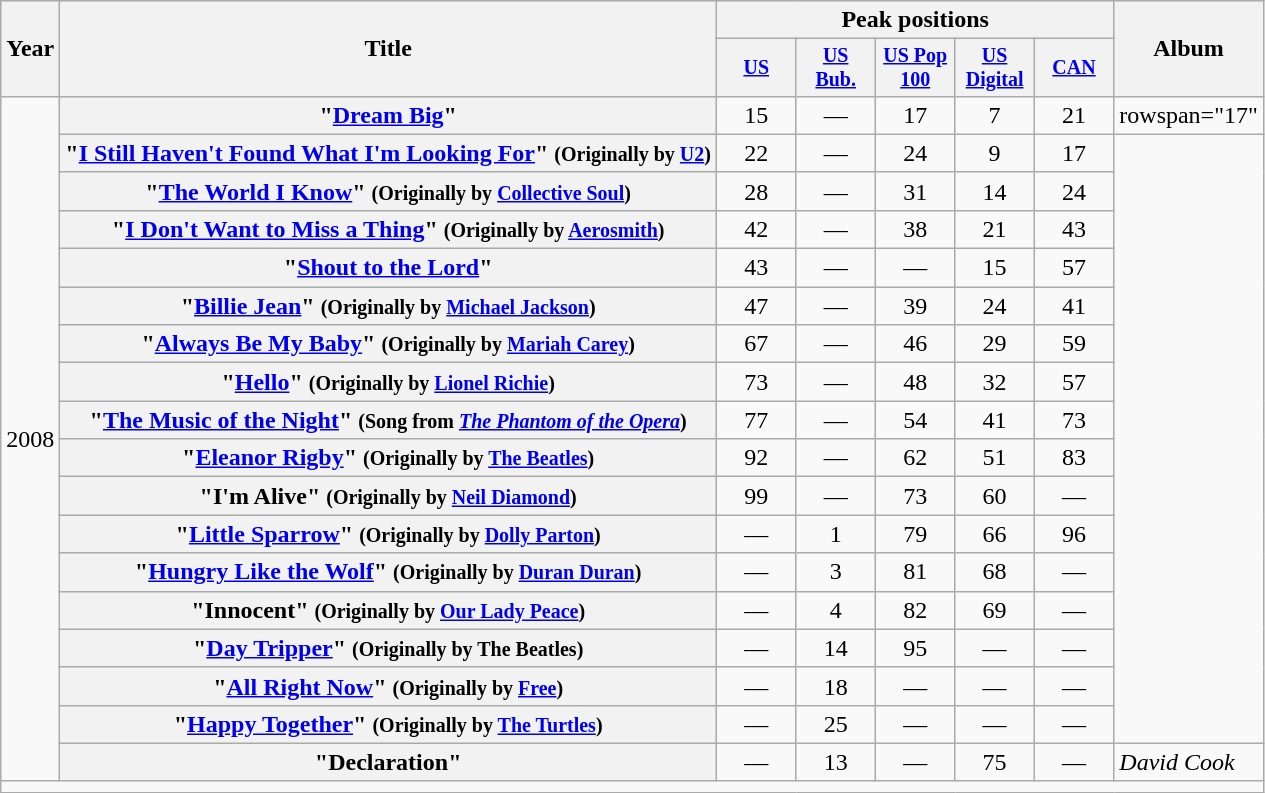<table class="wikitable plainrowheaders" style="text-align:center;">
<tr>
<th rowspan="2">Year</th>
<th rowspan="2">Title</th>
<th colspan="5">Peak positions</th>
<th rowspan="2">Album</th>
</tr>
<tr style="font-size:smaller;">
<th style="width:3.5em;"><a href='#'>US</a><br></th>
<th style="width:3.5em;"><a href='#'>US Bub.</a><br></th>
<th style="width:3.5em;"><a href='#'>US Pop 100</a><br></th>
<th style="width:3.5em;"><a href='#'>US Digital</a><br></th>
<th style="width:3.5em;"><a href='#'>CAN</a><br></th>
</tr>
<tr>
<td rowspan="18">2008</td>
<th scope="row">"<a href='#'>Dream Big</a>"</th>
<td>15</td>
<td>—</td>
<td>17</td>
<td>7</td>
<td>21</td>
<td>rowspan="17" </td>
</tr>
<tr>
<th scope="row">"<a href='#'>I Still Haven't Found What I'm Looking For</a>" <small>(Originally by <a href='#'>U2</a>)</small></th>
<td>22</td>
<td>—</td>
<td>24</td>
<td>9</td>
<td>17</td>
</tr>
<tr>
<th scope="row">"<a href='#'>The World I Know</a>" <small>(Originally by <a href='#'>Collective Soul</a>)</small></th>
<td>28</td>
<td>—</td>
<td>31</td>
<td>14</td>
<td>24</td>
</tr>
<tr>
<th scope="row">"<a href='#'>I Don't Want to Miss a Thing</a>" <small>(Originally by <a href='#'>Aerosmith</a>)</small></th>
<td>42</td>
<td>—</td>
<td>38</td>
<td>21</td>
<td>43</td>
</tr>
<tr>
<th scope="row">"<a href='#'>Shout to the Lord</a>" </th>
<td>43</td>
<td>—</td>
<td>—</td>
<td>15</td>
<td>57</td>
</tr>
<tr>
<th scope="row">"<a href='#'>Billie Jean</a>" <small>(Originally by <a href='#'>Michael Jackson</a>)</small></th>
<td>47</td>
<td>—</td>
<td>39</td>
<td>24</td>
<td>41</td>
</tr>
<tr>
<th scope="row">"<a href='#'>Always Be My Baby</a>" <small>(Originally by <a href='#'>Mariah Carey</a>)</small></th>
<td>67</td>
<td>—</td>
<td>46</td>
<td>29</td>
<td>59</td>
</tr>
<tr>
<th scope="row">"<a href='#'>Hello</a>" <small>(Originally by <a href='#'>Lionel Richie</a>)</small></th>
<td>73</td>
<td>—</td>
<td>48</td>
<td>32</td>
<td>57</td>
</tr>
<tr>
<th scope="row">"<a href='#'>The Music of the Night</a>" <small>(Song from <em><a href='#'>The Phantom of the Opera</a></em>)</small></th>
<td>77</td>
<td>—</td>
<td>54</td>
<td>41</td>
<td>73</td>
</tr>
<tr>
<th scope="row">"<a href='#'>Eleanor Rigby</a>" <small>(Originally by <a href='#'>The Beatles</a>)</small></th>
<td>92</td>
<td>—</td>
<td>62</td>
<td>51</td>
<td>83</td>
</tr>
<tr>
<th scope="row">"I'm Alive" <small>(Originally by <a href='#'>Neil Diamond</a>)</small></th>
<td>99</td>
<td>—</td>
<td>73</td>
<td>60</td>
<td>—</td>
</tr>
<tr>
<th scope="row">"<a href='#'>Little Sparrow</a>" <small>(Originally by <a href='#'>Dolly Parton</a>)</small></th>
<td>—</td>
<td>1</td>
<td>79</td>
<td>66</td>
<td>96</td>
</tr>
<tr>
<th scope="row">"<a href='#'>Hungry Like the Wolf</a>" <small>(Originally by <a href='#'>Duran Duran</a>)</small></th>
<td>—</td>
<td>3</td>
<td>81</td>
<td>68</td>
<td>—</td>
</tr>
<tr>
<th scope="row">"Innocent" <small>(Originally by <a href='#'>Our Lady Peace</a>)</small></th>
<td>—</td>
<td>4</td>
<td>82</td>
<td>69</td>
<td>—</td>
</tr>
<tr>
<th scope="row">"<a href='#'>Day Tripper</a>" <small>(Originally by The Beatles)</small></th>
<td>—</td>
<td>14</td>
<td>95</td>
<td>—</td>
<td>—</td>
</tr>
<tr>
<th scope="row">"<a href='#'>All Right Now</a>" <small>(Originally by <a href='#'>Free</a>)</small></th>
<td>—</td>
<td>18</td>
<td>—</td>
<td>—</td>
<td>—</td>
</tr>
<tr>
<th scope="row">"<a href='#'>Happy Together</a>" <small>(Originally by <a href='#'>The Turtles</a>)</small></th>
<td>—</td>
<td>25</td>
<td>—</td>
<td>—</td>
<td>—</td>
</tr>
<tr>
<th scope="row">"Declaration"</th>
<td>—</td>
<td>13</td>
<td>—</td>
<td>75</td>
<td>—</td>
<td align="left"><em>David Cook</em></td>
</tr>
<tr>
<td align="center" colspan="8"></td>
</tr>
</table>
